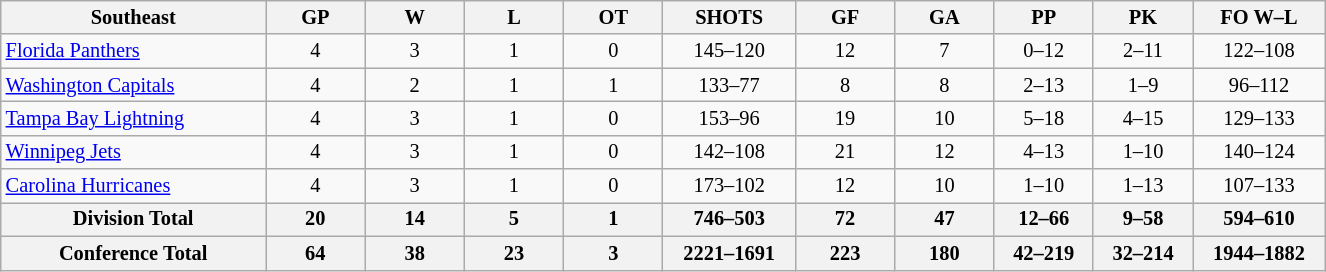<table class="wikitable" style="text-align:center; width:65em; font-size:85%;">
<tr>
<th width="20%">Southeast</th>
<th width="7.5%">GP</th>
<th width="7.5%">W</th>
<th width="7.5%">L</th>
<th width="7.5%">OT</th>
<th width="10%">SHOTS</th>
<th width="7.5%">GF</th>
<th width="7.5%">GA</th>
<th width="7.5%">PP</th>
<th width="7.5%">PK</th>
<th width="10%">FO W–L</th>
</tr>
<tr>
<td align=left><a href='#'>Florida Panthers</a></td>
<td>4</td>
<td>3</td>
<td>1</td>
<td>0</td>
<td>145–120</td>
<td>12</td>
<td>7</td>
<td>0–12</td>
<td>2–11</td>
<td>122–108</td>
</tr>
<tr>
<td align=left><a href='#'>Washington Capitals</a></td>
<td>4</td>
<td>2</td>
<td>1</td>
<td>1</td>
<td>133–77</td>
<td>8</td>
<td>8</td>
<td>2–13</td>
<td>1–9</td>
<td>96–112</td>
</tr>
<tr>
<td align=left><a href='#'>Tampa Bay Lightning</a></td>
<td>4</td>
<td>3</td>
<td>1</td>
<td>0</td>
<td>153–96</td>
<td>19</td>
<td>10</td>
<td>5–18</td>
<td>4–15</td>
<td>129–133</td>
</tr>
<tr>
<td align=left><a href='#'>Winnipeg Jets</a></td>
<td>4</td>
<td>3</td>
<td>1</td>
<td>0</td>
<td>142–108</td>
<td>21</td>
<td>12</td>
<td>4–13</td>
<td>1–10</td>
<td>140–124</td>
</tr>
<tr>
<td align=left><a href='#'>Carolina Hurricanes</a></td>
<td>4</td>
<td>3</td>
<td>1</td>
<td>0</td>
<td>173–102</td>
<td>12</td>
<td>10</td>
<td>1–10</td>
<td>1–13</td>
<td>107–133</td>
</tr>
<tr>
<th>Division Total</th>
<th>20</th>
<th>14</th>
<th>5</th>
<th>1</th>
<th>746–503</th>
<th>72</th>
<th>47</th>
<th>12–66</th>
<th>9–58</th>
<th>594–610</th>
</tr>
<tr>
<th>Conference Total</th>
<th>64</th>
<th>38</th>
<th>23</th>
<th>3</th>
<th>2221–1691</th>
<th>223</th>
<th>180</th>
<th>42–219</th>
<th>32–214</th>
<th>1944–1882</th>
</tr>
</table>
